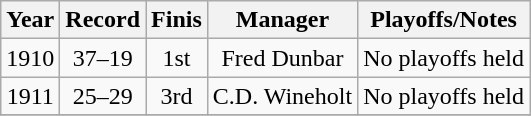<table class="wikitable" style="text-align:center">
<tr>
<th>Year</th>
<th>Record</th>
<th>Finis</th>
<th>Manager</th>
<th>Playoffs/Notes</th>
</tr>
<tr align=center>
<td>1910</td>
<td>37–19</td>
<td>1st</td>
<td>Fred Dunbar</td>
<td>No playoffs held</td>
</tr>
<tr align=center>
<td>1911</td>
<td>25–29</td>
<td>3rd</td>
<td>C.D. Wineholt</td>
<td>No playoffs held</td>
</tr>
<tr align=center>
</tr>
</table>
